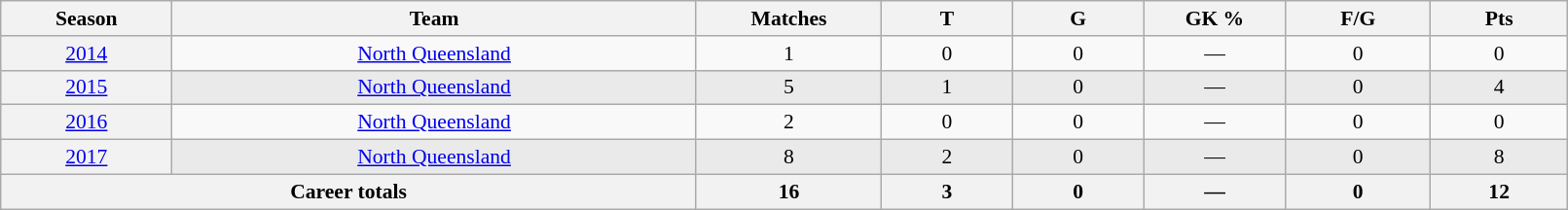<table class="wikitable sortable"  style="font-size:90%; text-align:center; width:85%;">
<tr>
<th width=2%>Season</th>
<th width=8%>Team</th>
<th width=2%>Matches</th>
<th width=2%>T</th>
<th width=2%>G</th>
<th width=2%>GK %</th>
<th width=2%>F/G</th>
<th width=2%>Pts</th>
</tr>
<tr>
<th scope="row" style="text-align:center; font-weight:normal"><a href='#'>2014</a></th>
<td style="text-align:center;"><a href='#'>North Queensland</a></td>
<td>1</td>
<td>0</td>
<td>0</td>
<td>—</td>
<td>0</td>
<td>0</td>
</tr>
<tr style="background:#eaeaea;">
<th scope="row" style="text-align:center; font-weight:normal"><a href='#'>2015</a></th>
<td style="text-align:center;"><a href='#'>North Queensland</a></td>
<td>5</td>
<td>1</td>
<td>0</td>
<td>—</td>
<td>0</td>
<td>4</td>
</tr>
<tr>
<th scope="row" style="text-align:center; font-weight:normal"><a href='#'>2016</a></th>
<td style="text-align:center;"><a href='#'>North Queensland</a></td>
<td>2</td>
<td>0</td>
<td>0</td>
<td>—</td>
<td>0</td>
<td>0</td>
</tr>
<tr style="background:#eaeaea;">
<th scope="row" style="text-align:center; font-weight:normal"><a href='#'>2017</a></th>
<td style="text-align:center;"><a href='#'>North Queensland</a></td>
<td>8</td>
<td>2</td>
<td>0</td>
<td>—</td>
<td>0</td>
<td>8</td>
</tr>
<tr class="sortbottom">
<th colspan=2>Career totals</th>
<th>16</th>
<th>3</th>
<th>0</th>
<th>—</th>
<th>0</th>
<th>12</th>
</tr>
</table>
